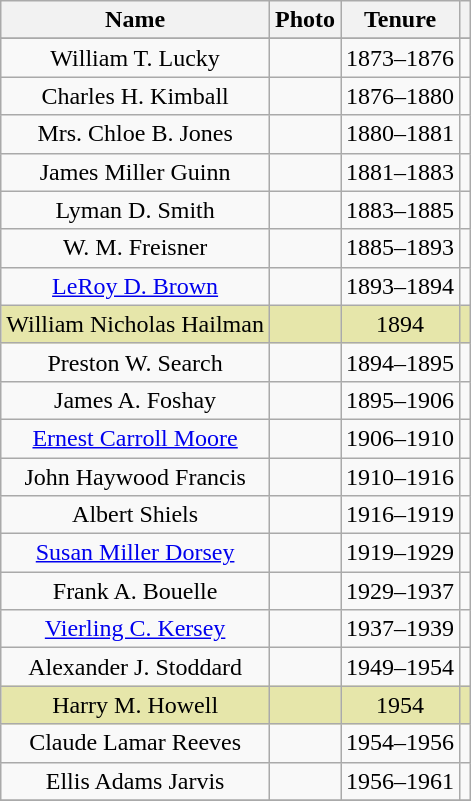<table class="wikitable plainrowheaders" style="text-align:center;">
<tr>
<th>Name</th>
<th>Photo</th>
<th>Tenure</th>
<th></th>
</tr>
<tr>
</tr>
<tr>
<td>William T. Lucky</td>
<td></td>
<td>1873–1876</td>
<td></td>
</tr>
<tr>
<td>Charles H. Kimball</td>
<td></td>
<td>1876–1880</td>
<td></td>
</tr>
<tr>
<td>Mrs. Chloe B. Jones</td>
<td></td>
<td>1880–1881</td>
<td></td>
</tr>
<tr>
<td>James Miller Guinn</td>
<td></td>
<td>1881–1883</td>
<td></td>
</tr>
<tr>
<td>Lyman D. Smith</td>
<td></td>
<td>1883–1885</td>
<td></td>
</tr>
<tr>
<td>W. M. Freisner</td>
<td></td>
<td>1885–1893</td>
<td></td>
</tr>
<tr>
<td><a href='#'>LeRoy D. Brown</a></td>
<td></td>
<td>1893–1894</td>
<td></td>
</tr>
<tr bgcolor=#E6E6AA>
<td>William Nicholas Hailman</td>
<td></td>
<td>1894</td>
<td></td>
</tr>
<tr>
<td>Preston W. Search</td>
<td></td>
<td>1894–1895</td>
<td></td>
</tr>
<tr>
<td>James A. Foshay</td>
<td></td>
<td>1895–1906</td>
<td></td>
</tr>
<tr>
<td><a href='#'>Ernest Carroll Moore</a></td>
<td></td>
<td>1906–1910</td>
<td></td>
</tr>
<tr>
<td>John Haywood Francis</td>
<td></td>
<td>1910–1916</td>
<td></td>
</tr>
<tr>
<td>Albert Shiels</td>
<td></td>
<td>1916–1919</td>
<td></td>
</tr>
<tr>
<td><a href='#'>Susan Miller Dorsey</a></td>
<td></td>
<td>1919–1929</td>
<td></td>
</tr>
<tr>
<td>Frank A. Bouelle</td>
<td></td>
<td>1929–1937</td>
<td></td>
</tr>
<tr>
<td><a href='#'>Vierling C. Kersey</a></td>
<td></td>
<td>1937–1939</td>
<td></td>
</tr>
<tr>
<td>Alexander J. Stoddard</td>
<td></td>
<td>1949–1954</td>
<td></td>
</tr>
<tr bgcolor=#E6E6AA>
<td>Harry M. Howell</td>
<td></td>
<td>1954</td>
<td></td>
</tr>
<tr>
<td>Claude Lamar Reeves</td>
<td></td>
<td>1954–1956</td>
<td></td>
</tr>
<tr>
<td>Ellis Adams Jarvis</td>
<td></td>
<td>1956–1961</td>
<td></td>
</tr>
<tr>
</tr>
</table>
